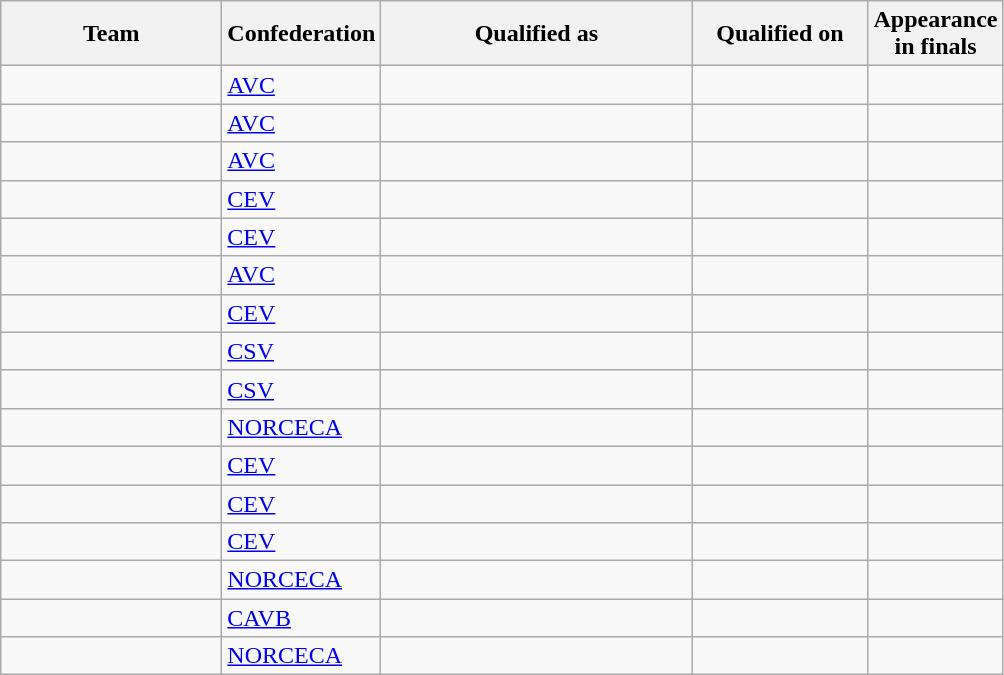<table class="wikitable sortable" style="text-align: left;">
<tr>
<th width="140">Team</th>
<th width="80">Confederation</th>
<th width="200">Qualified as</th>
<th width="110">Qualified on</th>
<th width="70">Appearance<br>in finals</th>
</tr>
<tr>
<td></td>
<td><a href='#'>AVC</a></td>
<td></td>
<td></td>
<td></td>
</tr>
<tr>
<td></td>
<td><a href='#'>AVC</a></td>
<td></td>
<td></td>
<td></td>
</tr>
<tr>
<td></td>
<td><a href='#'>AVC</a></td>
<td></td>
<td></td>
<td></td>
</tr>
<tr>
<td></td>
<td><a href='#'>CEV</a></td>
<td></td>
<td></td>
<td></td>
</tr>
<tr>
<td></td>
<td><a href='#'>CEV</a></td>
<td></td>
<td></td>
<td></td>
</tr>
<tr>
<td></td>
<td><a href='#'>AVC</a></td>
<td></td>
<td></td>
<td></td>
</tr>
<tr>
<td></td>
<td><a href='#'>CEV</a></td>
<td></td>
<td></td>
<td></td>
</tr>
<tr>
<td></td>
<td><a href='#'>CSV</a></td>
<td></td>
<td></td>
<td></td>
</tr>
<tr>
<td></td>
<td><a href='#'>CSV</a></td>
<td></td>
<td></td>
<td></td>
</tr>
<tr>
<td></td>
<td><a href='#'>NORCECA</a></td>
<td></td>
<td></td>
<td></td>
</tr>
<tr>
<td></td>
<td><a href='#'>CEV</a></td>
<td></td>
<td></td>
<td></td>
</tr>
<tr>
<td></td>
<td><a href='#'>CEV</a></td>
<td></td>
<td></td>
<td></td>
</tr>
<tr>
<td></td>
<td><a href='#'>CEV</a></td>
<td></td>
<td></td>
<td></td>
</tr>
<tr>
<td></td>
<td><a href='#'>NORCECA</a></td>
<td></td>
<td></td>
<td></td>
</tr>
<tr>
<td></td>
<td><a href='#'>CAVB</a></td>
<td></td>
<td></td>
<td></td>
</tr>
<tr>
<td></td>
<td><a href='#'>NORCECA</a></td>
<td></td>
<td></td>
<td></td>
</tr>
</table>
